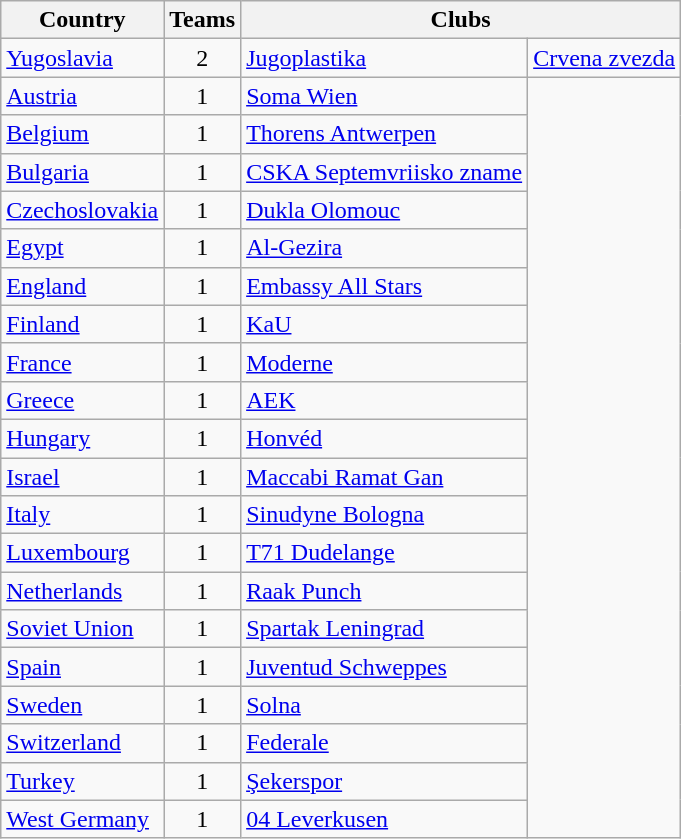<table class="wikitable" style="margin-left:0.5em;">
<tr>
<th>Country</th>
<th>Teams</th>
<th colspan=5>Clubs</th>
</tr>
<tr>
<td> <a href='#'>Yugoslavia</a></td>
<td align=center>2</td>
<td><a href='#'>Jugoplastika</a></td>
<td><a href='#'>Crvena zvezda</a></td>
</tr>
<tr>
<td> <a href='#'>Austria</a></td>
<td align=center>1</td>
<td><a href='#'>Soma Wien</a></td>
</tr>
<tr>
<td> <a href='#'>Belgium</a></td>
<td align=center>1</td>
<td><a href='#'>Thorens Antwerpen</a></td>
</tr>
<tr>
<td> <a href='#'>Bulgaria</a></td>
<td align=center>1</td>
<td><a href='#'>CSKA Septemvriisko zname</a></td>
</tr>
<tr>
<td> <a href='#'>Czechoslovakia</a></td>
<td align=center>1</td>
<td><a href='#'>Dukla Olomouc</a></td>
</tr>
<tr>
<td> <a href='#'>Egypt</a></td>
<td align=center>1</td>
<td><a href='#'>Al-Gezira</a></td>
</tr>
<tr>
<td> <a href='#'>England</a></td>
<td align=center>1</td>
<td><a href='#'>Embassy All Stars</a></td>
</tr>
<tr>
<td> <a href='#'>Finland</a></td>
<td align=center>1</td>
<td><a href='#'>KaU</a></td>
</tr>
<tr>
<td> <a href='#'>France</a></td>
<td align=center>1</td>
<td><a href='#'>Moderne</a></td>
</tr>
<tr>
<td> <a href='#'>Greece</a></td>
<td align=center>1</td>
<td><a href='#'>AEK</a></td>
</tr>
<tr>
<td> <a href='#'>Hungary</a></td>
<td align=center>1</td>
<td><a href='#'>Honvéd</a></td>
</tr>
<tr>
<td> <a href='#'>Israel</a></td>
<td align=center>1</td>
<td><a href='#'>Maccabi Ramat Gan</a></td>
</tr>
<tr>
<td> <a href='#'>Italy</a></td>
<td align=center>1</td>
<td><a href='#'>Sinudyne Bologna</a></td>
</tr>
<tr>
<td> <a href='#'>Luxembourg</a></td>
<td align=center>1</td>
<td><a href='#'>T71 Dudelange</a></td>
</tr>
<tr>
<td> <a href='#'>Netherlands</a></td>
<td align=center>1</td>
<td><a href='#'>Raak Punch</a></td>
</tr>
<tr>
<td> <a href='#'>Soviet Union</a></td>
<td align=center>1</td>
<td><a href='#'>Spartak Leningrad</a></td>
</tr>
<tr>
<td> <a href='#'>Spain</a></td>
<td align=center>1</td>
<td><a href='#'>Juventud Schweppes</a></td>
</tr>
<tr>
<td> <a href='#'>Sweden</a></td>
<td align=center>1</td>
<td><a href='#'>Solna</a></td>
</tr>
<tr>
<td> <a href='#'>Switzerland</a></td>
<td align=center>1</td>
<td><a href='#'>Federale</a></td>
</tr>
<tr>
<td> <a href='#'>Turkey</a></td>
<td align=center>1</td>
<td><a href='#'>Şekerspor</a></td>
</tr>
<tr>
<td> <a href='#'>West Germany</a></td>
<td align=center>1</td>
<td><a href='#'>04 Leverkusen</a></td>
</tr>
</table>
